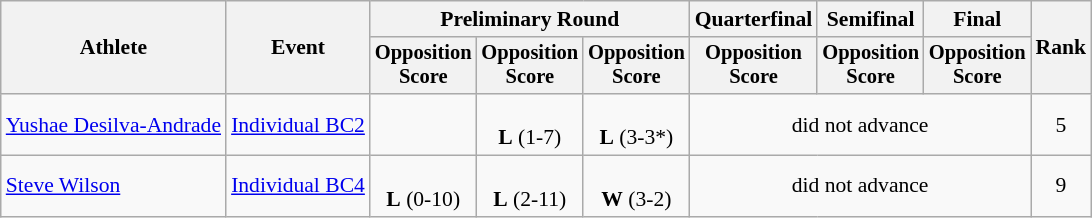<table class="wikitable" border="1" style="font-size:90%">
<tr>
<th rowspan=2>Athlete</th>
<th rowspan=2>Event</th>
<th colspan=3>Preliminary Round</th>
<th>Quarterfinal</th>
<th>Semifinal</th>
<th>Final</th>
<th rowspan=2>Rank</th>
</tr>
<tr style="font-size:95%">
<th>Opposition<br>Score</th>
<th>Opposition<br>Score</th>
<th>Opposition<br>Score</th>
<th>Opposition<br>Score</th>
<th>Opposition<br>Score</th>
<th>Opposition<br>Score</th>
</tr>
<tr align=center>
<td align=left><a href='#'>Yushae Desilva-Andrade</a></td>
<td align=left><a href='#'>Individual BC2</a></td>
<td></td>
<td> <br> <strong>L</strong> (1-7)</td>
<td> <br> <strong>L</strong> (3-3*)</td>
<td colspan=3>did not advance</td>
<td>5</td>
</tr>
<tr align=center>
<td align=left><a href='#'>Steve Wilson</a></td>
<td align=left><a href='#'>Individual BC4</a></td>
<td> <br> <strong>L</strong> (0-10)</td>
<td> <br> <strong>L</strong> (2-11)</td>
<td> <br> <strong>W</strong> (3-2)</td>
<td colspan=3>did not advance</td>
<td>9</td>
</tr>
</table>
